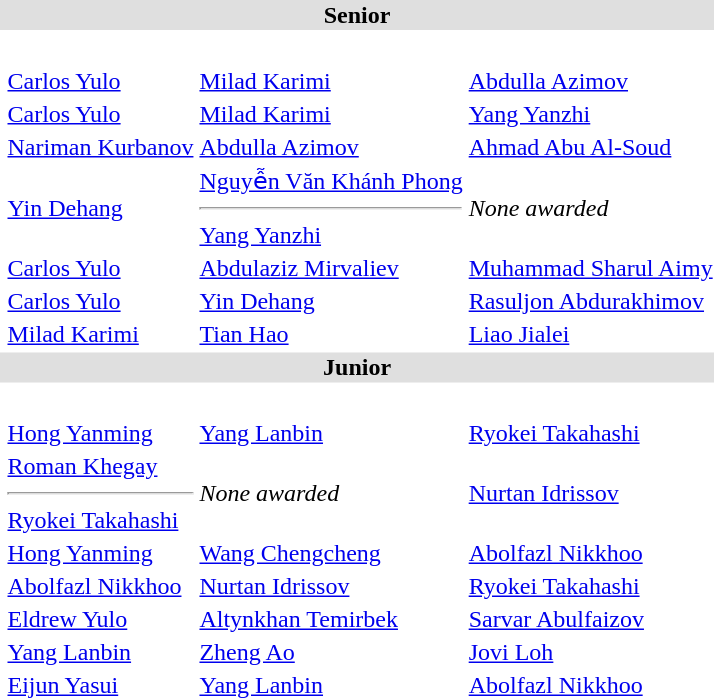<table>
<tr style="background:#dfdfdf;">
<td colspan="7" style="text-align:center;"><strong>Senior</strong></td>
</tr>
<tr>
<th scope=row style="text-align:left"></th>
<td> <br> </td>
<td> <br> </td>
<td> <br> </td>
</tr>
<tr>
<th scope=row style="text-align:left"></th>
<td> <a href='#'>Carlos Yulo</a></td>
<td> <a href='#'>Milad Karimi</a></td>
<td> <a href='#'>Abdulla Azimov</a></td>
</tr>
<tr>
<th scope=row style="text-align:left"></th>
<td> <a href='#'>Carlos Yulo</a></td>
<td> <a href='#'>Milad Karimi</a></td>
<td> <a href='#'>Yang Yanzhi</a></td>
</tr>
<tr>
<th scope=row style="text-align:left"></th>
<td> <a href='#'>Nariman Kurbanov</a></td>
<td> <a href='#'>Abdulla Azimov</a></td>
<td> <a href='#'>Ahmad Abu Al-Soud</a></td>
</tr>
<tr>
<th scope=row style="text-align:left"></th>
<td> <a href='#'>Yin Dehang</a></td>
<td> <a href='#'>Nguyễn Văn Khánh Phong</a> <hr>  <a href='#'>Yang Yanzhi</a></td>
<td><em>None awarded</em></td>
</tr>
<tr>
<th scope=row style="text-align:left"></th>
<td> <a href='#'>Carlos Yulo</a></td>
<td> <a href='#'>Abdulaziz Mirvaliev</a></td>
<td> <a href='#'>Muhammad Sharul Aimy</a></td>
</tr>
<tr>
<th scope=row style="text-align:left"></th>
<td> <a href='#'>Carlos Yulo</a></td>
<td> <a href='#'>Yin Dehang</a></td>
<td> <a href='#'>Rasuljon Abdurakhimov</a></td>
</tr>
<tr>
<th scope=row style="text-align:left"></th>
<td> <a href='#'>Milad Karimi</a></td>
<td> <a href='#'>Tian Hao</a></td>
<td> <a href='#'>Liao Jialei</a></td>
</tr>
<tr style="background:#dfdfdf;">
<td colspan="7" style="text-align:center;"><strong>Junior</strong></td>
</tr>
<tr>
<th scope=row style="text-align:left"></th>
<td> <br> </td>
<td> <br> </td>
<td> <br> </td>
</tr>
<tr>
<th scope=row style="text-align:left"></th>
<td> <a href='#'>Hong Yanming</a></td>
<td> <a href='#'>Yang Lanbin</a></td>
<td> <a href='#'>Ryokei Takahashi</a></td>
</tr>
<tr>
<th scope=row style="text-align:left"></th>
<td> <a href='#'>Roman Khegay</a> <hr>  <a href='#'>Ryokei Takahashi</a></td>
<td><em>None awarded</em></td>
<td> <a href='#'>Nurtan Idrissov</a></td>
</tr>
<tr>
<th scope=row style="text-align:left"></th>
<td> <a href='#'>Hong Yanming</a></td>
<td> <a href='#'>Wang Chengcheng</a></td>
<td> <a href='#'>Abolfazl Nikkhoo</a></td>
</tr>
<tr>
<th scope=row style="text-align:left"></th>
<td> <a href='#'>Abolfazl Nikkhoo</a></td>
<td> <a href='#'>Nurtan Idrissov</a></td>
<td> <a href='#'>Ryokei Takahashi</a></td>
</tr>
<tr>
<th scope=row style="text-align:left"></th>
<td> <a href='#'>Eldrew Yulo</a></td>
<td> <a href='#'>Altynkhan Temirbek</a></td>
<td> <a href='#'>Sarvar Abulfaizov</a></td>
</tr>
<tr>
<th scope=row style="text-align:left"></th>
<td> <a href='#'>Yang Lanbin</a></td>
<td> <a href='#'>Zheng Ao</a></td>
<td> <a href='#'>Jovi Loh</a></td>
</tr>
<tr>
<th scope=row style="text-align:left"></th>
<td> <a href='#'>Eijun Yasui</a></td>
<td> <a href='#'>Yang Lanbin</a></td>
<td> <a href='#'>Abolfazl Nikkhoo</a></td>
</tr>
</table>
